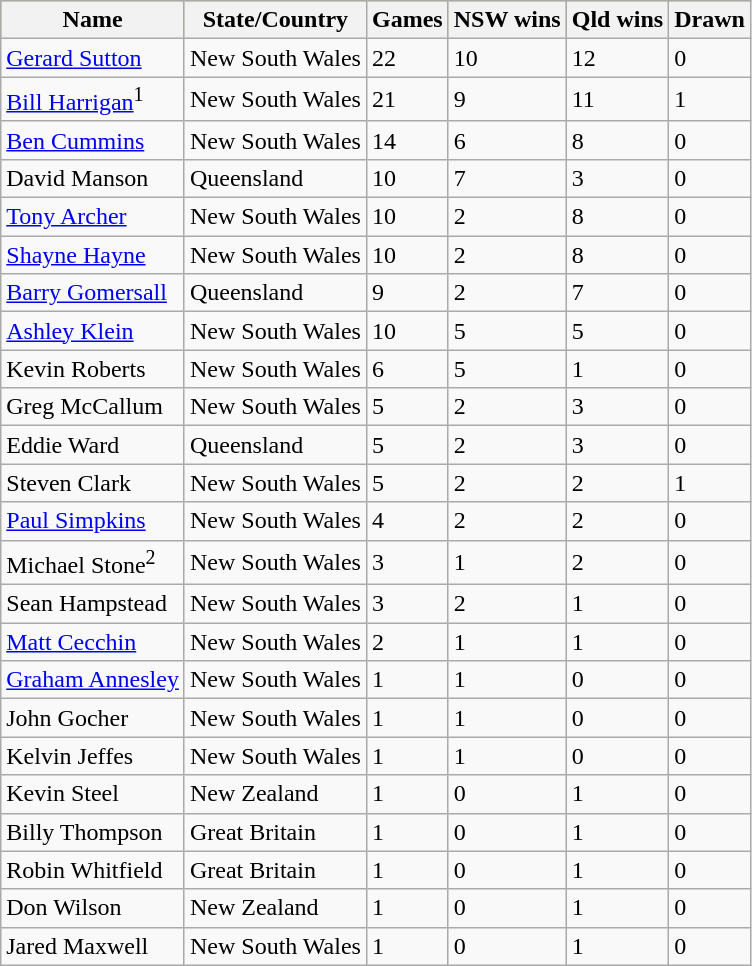<table class="wikitable">
<tr style="background:#bdb76b;">
<th>Name</th>
<th>State/Country</th>
<th>Games</th>
<th>NSW wins</th>
<th>Qld wins</th>
<th>Drawn</th>
</tr>
<tr>
<td><a href='#'>Gerard Sutton</a></td>
<td>New South Wales</td>
<td>22</td>
<td>10</td>
<td>12</td>
<td>0</td>
</tr>
<tr>
<td><a href='#'>Bill Harrigan</a><sup>1</sup></td>
<td>New South Wales</td>
<td>21</td>
<td>9</td>
<td>11</td>
<td>1</td>
</tr>
<tr>
<td><a href='#'>Ben Cummins</a></td>
<td>New South Wales</td>
<td>14</td>
<td>6</td>
<td>8</td>
<td>0</td>
</tr>
<tr>
<td>David Manson</td>
<td>Queensland</td>
<td>10</td>
<td>7</td>
<td>3</td>
<td>0</td>
</tr>
<tr>
<td><a href='#'>Tony Archer</a></td>
<td>New South Wales</td>
<td>10</td>
<td>2</td>
<td>8</td>
<td>0</td>
</tr>
<tr>
<td><a href='#'>Shayne Hayne</a></td>
<td>New South Wales</td>
<td>10</td>
<td>2</td>
<td>8</td>
<td>0</td>
</tr>
<tr>
<td><a href='#'>Barry Gomersall</a></td>
<td>Queensland</td>
<td>9</td>
<td>2</td>
<td>7</td>
<td>0</td>
</tr>
<tr>
<td><a href='#'>Ashley Klein</a></td>
<td>New South Wales</td>
<td>10</td>
<td>5</td>
<td>5</td>
<td>0</td>
</tr>
<tr>
<td>Kevin Roberts</td>
<td>New South Wales</td>
<td>6</td>
<td>5</td>
<td>1</td>
<td>0</td>
</tr>
<tr>
<td>Greg McCallum</td>
<td>New South Wales</td>
<td>5</td>
<td>2</td>
<td>3</td>
<td>0</td>
</tr>
<tr>
<td>Eddie Ward</td>
<td>Queensland</td>
<td>5</td>
<td>2</td>
<td>3</td>
<td>0</td>
</tr>
<tr>
<td>Steven Clark</td>
<td>New South Wales</td>
<td>5</td>
<td>2</td>
<td>2</td>
<td>1</td>
</tr>
<tr>
<td><a href='#'>Paul Simpkins</a></td>
<td>New South Wales</td>
<td>4</td>
<td>2</td>
<td>2</td>
<td>0</td>
</tr>
<tr>
<td>Michael Stone<sup>2</sup></td>
<td>New South Wales</td>
<td>3</td>
<td>1</td>
<td>2</td>
<td>0</td>
</tr>
<tr>
<td>Sean Hampstead</td>
<td>New South Wales</td>
<td>3</td>
<td>2</td>
<td>1</td>
<td>0</td>
</tr>
<tr>
<td><a href='#'>Matt Cecchin</a></td>
<td>New South Wales</td>
<td>2</td>
<td>1</td>
<td>1</td>
<td>0</td>
</tr>
<tr>
<td><a href='#'>Graham Annesley</a></td>
<td>New South Wales</td>
<td>1</td>
<td>1</td>
<td>0</td>
<td>0</td>
</tr>
<tr>
<td>John Gocher</td>
<td>New South Wales</td>
<td>1</td>
<td>1</td>
<td>0</td>
<td>0</td>
</tr>
<tr>
<td>Kelvin Jeffes</td>
<td>New South Wales</td>
<td>1</td>
<td>1</td>
<td>0</td>
<td>0</td>
</tr>
<tr>
<td>Kevin Steel</td>
<td>New Zealand</td>
<td>1</td>
<td>0</td>
<td>1</td>
<td>0</td>
</tr>
<tr>
<td>Billy Thompson</td>
<td>Great Britain</td>
<td>1</td>
<td>0</td>
<td>1</td>
<td>0</td>
</tr>
<tr>
<td>Robin Whitfield</td>
<td>Great Britain</td>
<td>1</td>
<td>0</td>
<td>1</td>
<td>0</td>
</tr>
<tr>
<td>Don Wilson</td>
<td>New Zealand</td>
<td>1</td>
<td>0</td>
<td>1</td>
<td>0</td>
</tr>
<tr>
<td>Jared Maxwell</td>
<td>New South Wales</td>
<td>1</td>
<td>0</td>
<td>1</td>
<td>0</td>
</tr>
</table>
